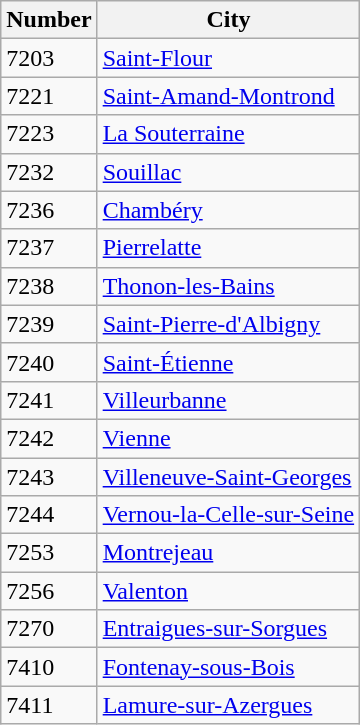<table class="wikitable vatop">
<tr>
<th>Number</th>
<th>City</th>
</tr>
<tr>
<td>7203</td>
<td><a href='#'>Saint-Flour</a></td>
</tr>
<tr>
<td>7221</td>
<td><a href='#'>Saint-Amand-Montrond</a></td>
</tr>
<tr>
<td>7223</td>
<td><a href='#'>La Souterraine</a></td>
</tr>
<tr>
<td>7232</td>
<td><a href='#'>Souillac</a></td>
</tr>
<tr>
<td>7236</td>
<td><a href='#'>Chambéry</a></td>
</tr>
<tr>
<td>7237</td>
<td><a href='#'>Pierrelatte</a></td>
</tr>
<tr>
<td>7238</td>
<td><a href='#'>Thonon-les-Bains</a></td>
</tr>
<tr>
<td>7239</td>
<td><a href='#'>Saint-Pierre-d'Albigny</a></td>
</tr>
<tr>
<td>7240</td>
<td><a href='#'>Saint-Étienne</a></td>
</tr>
<tr>
<td>7241</td>
<td><a href='#'>Villeurbanne</a></td>
</tr>
<tr>
<td>7242</td>
<td><a href='#'>Vienne</a></td>
</tr>
<tr>
<td>7243</td>
<td><a href='#'>Villeneuve-Saint-Georges</a></td>
</tr>
<tr>
<td>7244</td>
<td><a href='#'>Vernou-la-Celle-sur-Seine</a></td>
</tr>
<tr>
<td>7253</td>
<td><a href='#'>Montrejeau</a></td>
</tr>
<tr>
<td>7256</td>
<td><a href='#'>Valenton</a></td>
</tr>
<tr>
<td>7270</td>
<td><a href='#'>Entraigues-sur-Sorgues</a></td>
</tr>
<tr>
<td>7410</td>
<td><a href='#'>Fontenay-sous-Bois</a></td>
</tr>
<tr>
<td>7411</td>
<td><a href='#'>Lamure-sur-Azergues</a></td>
</tr>
</table>
